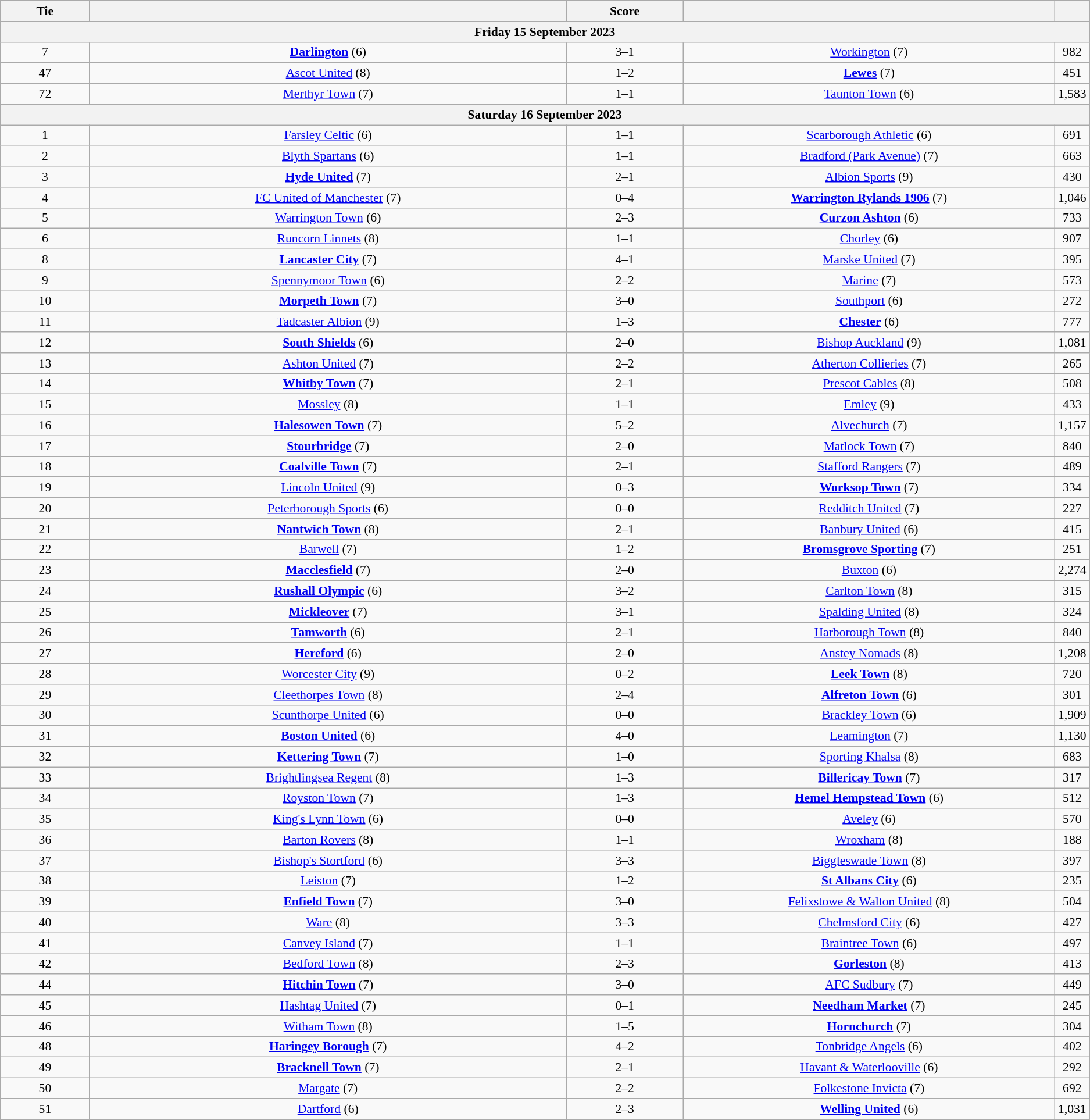<table class="wikitable" style="text-align:center; font-size:90%">
<tr>
<th scope="col" style="width:  8.43%;">Tie</th>
<th scope="col" style="width: 45.29%;"></th>
<th scope="col" style="width: 11.00%;">Score</th>
<th scope="col" style="width: 45.29%;"></th>
<th scope="col" style="width:  8.43%;"></th>
</tr>
<tr>
<th colspan="5">Friday 15 September 2023</th>
</tr>
<tr>
<td>7</td>
<td><strong><a href='#'>Darlington</a></strong> (6)</td>
<td>3–1</td>
<td><a href='#'>Workington</a> (7)</td>
<td>982</td>
</tr>
<tr>
<td>47</td>
<td><a href='#'>Ascot United</a> (8)</td>
<td>1–2</td>
<td><strong><a href='#'>Lewes</a></strong> (7)</td>
<td>451</td>
</tr>
<tr>
<td>72</td>
<td><a href='#'>Merthyr Town</a> (7)</td>
<td>1–1</td>
<td><a href='#'>Taunton Town</a> (6)</td>
<td>1,583</td>
</tr>
<tr>
<th colspan="5">Saturday 16 September 2023</th>
</tr>
<tr>
<td>1</td>
<td><a href='#'>Farsley Celtic</a> (6)</td>
<td>1–1</td>
<td><a href='#'>Scarborough Athletic</a> (6)</td>
<td>691</td>
</tr>
<tr>
<td>2</td>
<td><a href='#'>Blyth Spartans</a> (6)</td>
<td>1–1</td>
<td><a href='#'>Bradford (Park Avenue)</a> (7)</td>
<td>663</td>
</tr>
<tr>
<td>3</td>
<td><strong><a href='#'>Hyde United</a></strong>  (7)</td>
<td>2–1</td>
<td><a href='#'>Albion Sports</a> (9)</td>
<td>430</td>
</tr>
<tr>
<td>4</td>
<td><a href='#'>FC United of Manchester</a> (7)</td>
<td>0–4</td>
<td><strong><a href='#'>Warrington Rylands 1906</a></strong> (7)</td>
<td>1,046</td>
</tr>
<tr>
<td>5</td>
<td><a href='#'>Warrington Town</a> (6)</td>
<td>2–3</td>
<td><strong><a href='#'>Curzon Ashton</a></strong> (6)</td>
<td>733</td>
</tr>
<tr>
<td>6</td>
<td><a href='#'>Runcorn Linnets</a> (8)</td>
<td>1–1</td>
<td><a href='#'>Chorley</a> (6)</td>
<td>907</td>
</tr>
<tr>
<td>8</td>
<td><strong><a href='#'>Lancaster City</a></strong> (7)</td>
<td>4–1</td>
<td><a href='#'>Marske United</a> (7)</td>
<td>395</td>
</tr>
<tr>
<td>9</td>
<td><a href='#'>Spennymoor Town</a> (6)</td>
<td>2–2</td>
<td><a href='#'>Marine</a> (7)</td>
<td>573</td>
</tr>
<tr>
<td>10</td>
<td><strong><a href='#'>Morpeth Town</a></strong> (7)</td>
<td>3–0</td>
<td><a href='#'>Southport</a> (6)</td>
<td>272</td>
</tr>
<tr>
<td>11</td>
<td><a href='#'>Tadcaster Albion</a> (9)</td>
<td>1–3</td>
<td><strong><a href='#'>Chester</a></strong> (6)</td>
<td>777</td>
</tr>
<tr>
<td>12</td>
<td><strong><a href='#'>South Shields</a></strong> (6)</td>
<td>2–0</td>
<td><a href='#'>Bishop Auckland</a> (9)</td>
<td>1,081</td>
</tr>
<tr>
<td>13</td>
<td><a href='#'>Ashton United</a> (7)</td>
<td>2–2</td>
<td><a href='#'>Atherton Collieries</a> (7)</td>
<td>265</td>
</tr>
<tr>
<td>14</td>
<td><strong><a href='#'>Whitby Town</a></strong> (7)</td>
<td>2–1</td>
<td><a href='#'>Prescot Cables</a> (8)</td>
<td>508</td>
</tr>
<tr>
<td>15</td>
<td><a href='#'>Mossley</a> (8)</td>
<td>1–1</td>
<td><a href='#'>Emley</a> (9)</td>
<td>433</td>
</tr>
<tr>
<td>16</td>
<td><strong><a href='#'>Halesowen Town</a></strong> (7)</td>
<td>5–2</td>
<td><a href='#'>Alvechurch</a> (7)</td>
<td>1,157</td>
</tr>
<tr>
<td>17</td>
<td><strong><a href='#'>Stourbridge</a></strong> (7)</td>
<td>2–0</td>
<td><a href='#'>Matlock Town</a> (7)</td>
<td>840</td>
</tr>
<tr>
<td>18</td>
<td><strong><a href='#'>Coalville Town</a></strong> (7)</td>
<td>2–1</td>
<td><a href='#'>Stafford Rangers</a> (7)</td>
<td>489</td>
</tr>
<tr>
<td>19</td>
<td><a href='#'>Lincoln United</a> (9)</td>
<td>0–3</td>
<td><strong><a href='#'>Worksop Town</a></strong> (7)</td>
<td>334</td>
</tr>
<tr>
<td>20</td>
<td><a href='#'>Peterborough Sports</a> (6)</td>
<td>0–0</td>
<td><a href='#'>Redditch United</a> (7)</td>
<td>227</td>
</tr>
<tr>
<td>21</td>
<td><strong><a href='#'>Nantwich Town</a></strong> (8)</td>
<td>2–1</td>
<td><a href='#'>Banbury United</a> (6)</td>
<td>415</td>
</tr>
<tr>
<td>22</td>
<td><a href='#'>Barwell</a> (7)</td>
<td>1–2</td>
<td><strong><a href='#'>Bromsgrove Sporting</a></strong> (7)</td>
<td>251</td>
</tr>
<tr>
<td>23</td>
<td><strong><a href='#'>Macclesfield</a></strong> (7)</td>
<td>2–0</td>
<td><a href='#'>Buxton</a> (6)</td>
<td>2,274</td>
</tr>
<tr>
<td>24</td>
<td><strong><a href='#'>Rushall Olympic</a></strong> (6)</td>
<td>3–2</td>
<td><a href='#'>Carlton Town</a> (8)</td>
<td>315</td>
</tr>
<tr>
<td>25</td>
<td><strong><a href='#'>Mickleover</a></strong> (7)</td>
<td>3–1</td>
<td><a href='#'>Spalding United</a> (8)</td>
<td>324</td>
</tr>
<tr>
<td>26</td>
<td><strong><a href='#'>Tamworth</a></strong> (6)</td>
<td>2–1</td>
<td><a href='#'>Harborough Town</a> (8)</td>
<td>840</td>
</tr>
<tr>
<td>27</td>
<td><strong><a href='#'>Hereford</a></strong> (6)</td>
<td>2–0</td>
<td><a href='#'>Anstey Nomads</a> (8)</td>
<td>1,208</td>
</tr>
<tr>
<td>28</td>
<td><a href='#'>Worcester City</a> (9)</td>
<td>0–2</td>
<td><strong><a href='#'>Leek Town</a></strong> (8)</td>
<td>720</td>
</tr>
<tr>
<td>29</td>
<td><a href='#'>Cleethorpes Town</a> (8)</td>
<td>2–4</td>
<td><strong><a href='#'>Alfreton Town</a></strong> (6)</td>
<td>301</td>
</tr>
<tr>
<td>30</td>
<td><a href='#'>Scunthorpe United</a> (6)</td>
<td>0–0</td>
<td><a href='#'>Brackley Town</a> (6)</td>
<td>1,909</td>
</tr>
<tr>
<td>31</td>
<td><strong><a href='#'>Boston United</a></strong> (6)</td>
<td>4–0</td>
<td><a href='#'>Leamington</a> (7)</td>
<td>1,130</td>
</tr>
<tr>
<td>32</td>
<td><strong><a href='#'>Kettering Town</a></strong> (7)</td>
<td>1–0</td>
<td><a href='#'>Sporting Khalsa</a> (8)</td>
<td>683</td>
</tr>
<tr>
<td>33</td>
<td><a href='#'>Brightlingsea Regent</a> (8)</td>
<td>1–3</td>
<td><strong><a href='#'>Billericay Town</a></strong> (7)</td>
<td>317</td>
</tr>
<tr>
<td>34</td>
<td><a href='#'>Royston Town</a> (7)</td>
<td>1–3</td>
<td><strong><a href='#'>Hemel Hempstead Town</a></strong> (6)</td>
<td>512</td>
</tr>
<tr>
<td>35</td>
<td><a href='#'>King's Lynn Town</a> (6)</td>
<td>0–0</td>
<td><a href='#'>Aveley</a> (6)</td>
<td>570</td>
</tr>
<tr>
<td>36</td>
<td><a href='#'>Barton Rovers</a> (8)</td>
<td>1–1</td>
<td><a href='#'>Wroxham</a> (8)</td>
<td>188</td>
</tr>
<tr>
<td>37</td>
<td><a href='#'>Bishop's Stortford</a> (6)</td>
<td>3–3</td>
<td><a href='#'>Biggleswade Town</a> (8)</td>
<td>397</td>
</tr>
<tr>
<td>38</td>
<td><a href='#'>Leiston</a> (7)</td>
<td>1–2</td>
<td><strong><a href='#'>St Albans City</a></strong> (6)</td>
<td>235</td>
</tr>
<tr>
<td>39</td>
<td><strong><a href='#'>Enfield Town</a></strong> (7)</td>
<td>3–0</td>
<td><a href='#'>Felixstowe & Walton United</a> (8)</td>
<td>504</td>
</tr>
<tr>
<td>40</td>
<td><a href='#'>Ware</a> (8)</td>
<td>3–3</td>
<td><a href='#'>Chelmsford City</a> (6)</td>
<td>427</td>
</tr>
<tr>
<td>41</td>
<td><a href='#'>Canvey Island</a> (7)</td>
<td>1–1</td>
<td><a href='#'>Braintree Town</a> (6)</td>
<td>497</td>
</tr>
<tr>
<td>42</td>
<td><a href='#'>Bedford Town</a> (8)</td>
<td>2–3</td>
<td><strong><a href='#'>Gorleston</a></strong> (8)</td>
<td>413</td>
</tr>
<tr>
<td>44</td>
<td><strong><a href='#'>Hitchin Town</a></strong> (7)</td>
<td>3–0</td>
<td><a href='#'>AFC Sudbury</a> (7)</td>
<td>449</td>
</tr>
<tr>
<td>45</td>
<td><a href='#'>Hashtag United</a> (7)</td>
<td>0–1</td>
<td><strong><a href='#'>Needham Market</a></strong> (7)</td>
<td>245</td>
</tr>
<tr>
<td>46</td>
<td><a href='#'>Witham Town</a> (8)</td>
<td>1–5</td>
<td><strong><a href='#'>Hornchurch</a></strong> (7)</td>
<td>304</td>
</tr>
<tr>
<td>48</td>
<td><strong><a href='#'>Haringey Borough</a></strong> (7)</td>
<td>4–2</td>
<td><a href='#'>Tonbridge Angels</a> (6)</td>
<td>402</td>
</tr>
<tr>
<td>49</td>
<td><strong><a href='#'>Bracknell Town</a></strong> (7)</td>
<td>2–1</td>
<td><a href='#'>Havant & Waterlooville</a> (6)</td>
<td>292</td>
</tr>
<tr>
<td>50</td>
<td><a href='#'>Margate</a> (7)</td>
<td>2–2</td>
<td><a href='#'>Folkestone Invicta</a> (7)</td>
<td>692</td>
</tr>
<tr>
<td>51</td>
<td><a href='#'>Dartford</a> (6)</td>
<td>2–3</td>
<td><strong><a href='#'>Welling United</a></strong> (6)</td>
<td>1,031</td>
</tr>
</table>
